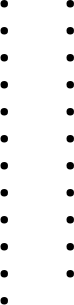<table>
<tr style="vertical-align:top">
<td rowspan="3"></td>
<td><br><ul><li></li><li></li><li></li><li></li><li></li><li></li><li></li><li></li><li></li><li></li><li></li><li></li></ul></td>
<td><br><ul><li></li><li></li><li></li><li></li><li></li><li></li><li></li><li></li><li></li><li></li><li></li></ul></td>
</tr>
</table>
